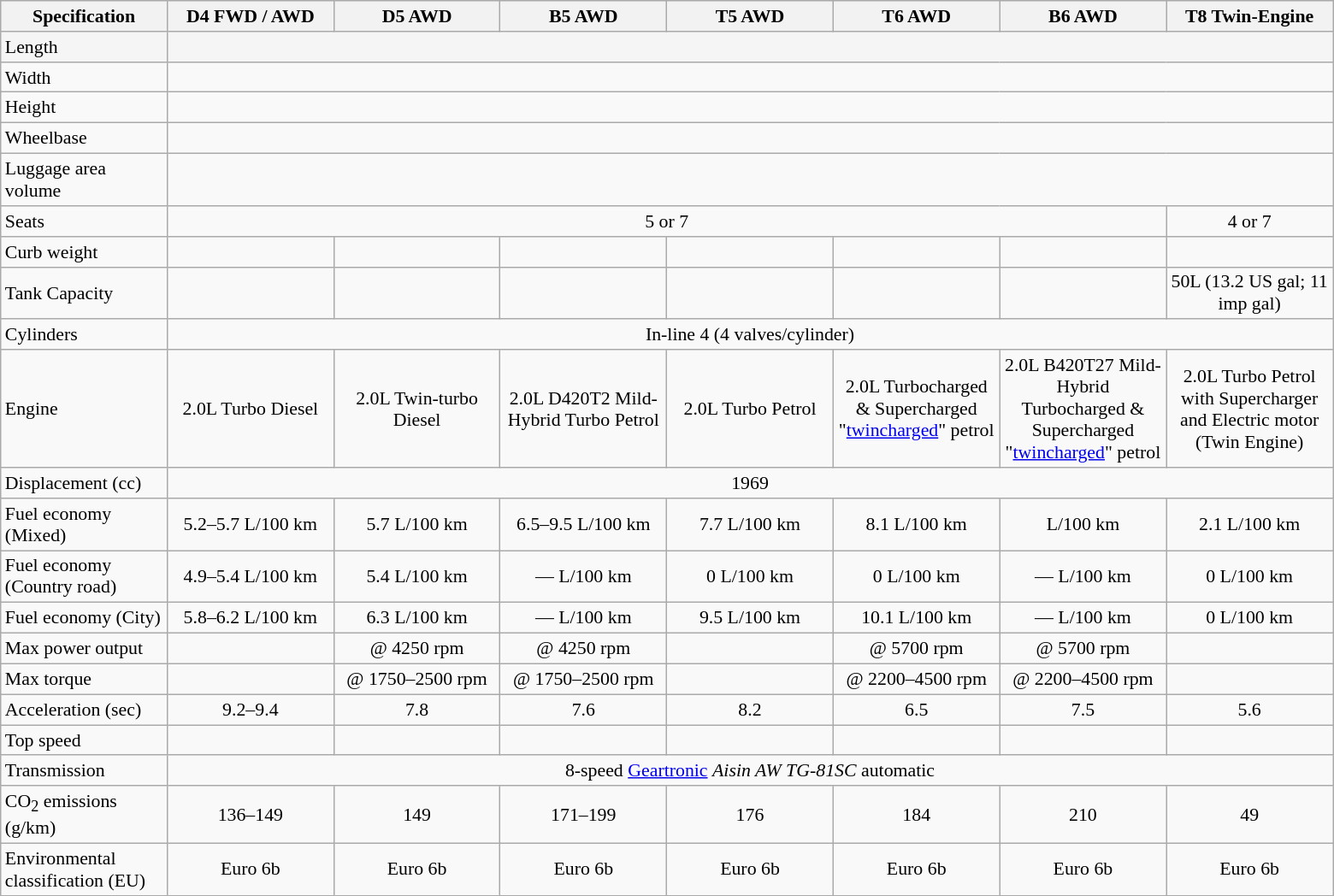<table class="wikitable" style="text-align:center; font-size:91%;">
<tr style="text-align:center; background:#efefef;">
<th width=123>Specification</th>
<th width=123>D4 FWD / AWD</th>
<th width=123>D5 AWD</th>
<th width=123>B5 AWD</th>
<th width=123>T5 AWD</th>
<th width=123>T6 AWD</th>
<th width=123>B6 AWD</th>
<th width=123>T8 Twin-Engine</th>
</tr>
<tr style="text-align:center; background:#f5f5f5;">
<td style="text-align:left;">Length</td>
<td colspan=7></td>
</tr>
<tr>
<td style="text-align:left;">Width</td>
<td colspan=7></td>
</tr>
<tr>
<td style="text-align:left;">Height</td>
<td colspan=7></td>
</tr>
<tr>
<td style="text-align:left;">Wheelbase</td>
<td colspan=7></td>
</tr>
<tr>
<td style="text-align:left;">Luggage area volume</td>
<td colspan=7></td>
</tr>
<tr>
<td style="text-align:left;">Seats</td>
<td colspan="6">5 or 7</td>
<td>4 or 7</td>
</tr>
<tr>
<td style="text-align:left;">Curb weight</td>
<td></td>
<td></td>
<td></td>
<td></td>
<td></td>
<td></td>
<td></td>
</tr>
<tr>
<td style="text-align:left;">Tank Capacity</td>
<td></td>
<td></td>
<td></td>
<td></td>
<td></td>
<td></td>
<td>50L (13.2 US gal; 11 imp gal)</td>
</tr>
<tr>
<td style="text-align:left;">Cylinders</td>
<td colspan=7>In-line 4 (4 valves/cylinder)</td>
</tr>
<tr>
<td style="text-align:left;">Engine</td>
<td>2.0L Turbo Diesel</td>
<td>2.0L Twin-turbo Diesel</td>
<td>2.0L D420T2 Mild-Hybrid Turbo Petrol</td>
<td>2.0L Turbo Petrol</td>
<td>2.0L Turbocharged & Supercharged "<a href='#'>twincharged</a>" petrol</td>
<td>2.0L B420T27 Mild-Hybrid Turbocharged & Supercharged "<a href='#'>twincharged</a>" petrol</td>
<td>2.0L Turbo Petrol with Supercharger and Electric motor (Twin Engine)</td>
</tr>
<tr>
<td style="text-align:left;">Displacement (cc)</td>
<td colspan=7>1969</td>
</tr>
<tr>
<td style="text-align:left;">Fuel economy (Mixed)</td>
<td>5.2–5.7 L/100 km</td>
<td>5.7 L/100 km</td>
<td>6.5–9.5 L/100 km</td>
<td>7.7 L/100 km</td>
<td>8.1 L/100 km</td>
<td>L/100 km</td>
<td>2.1 L/100 km</td>
</tr>
<tr>
<td style="text-align:left;">Fuel economy (Country road)</td>
<td>4.9–5.4 L/100 km</td>
<td>5.4 L/100 km</td>
<td>— L/100 km</td>
<td>0 L/100 km</td>
<td>0 L/100 km</td>
<td>— L/100 km</td>
<td>0 L/100 km</td>
</tr>
<tr>
<td style="text-align:left;">Fuel economy (City)</td>
<td>5.8–6.2 L/100 km</td>
<td>6.3 L/100 km</td>
<td>— L/100 km</td>
<td>9.5 L/100 km</td>
<td>10.1 L/100 km</td>
<td>— L/100 km</td>
<td>0 L/100 km</td>
</tr>
<tr>
<td style="text-align:left;">Max power output</td>
<td></td>
<td> @ 4250 rpm</td>
<td> @ 4250 rpm</td>
<td></td>
<td> @ 5700 rpm</td>
<td> @ 5700 rpm</td>
<td></td>
</tr>
<tr>
<td style="text-align:left;">Max torque</td>
<td></td>
<td> @ 1750–2500 rpm</td>
<td> @ 1750–2500 rpm</td>
<td></td>
<td> @ 2200–4500 rpm</td>
<td> @ 2200–4500 rpm</td>
<td></td>
</tr>
<tr>
<td style="text-align:left;">Acceleration  (sec)</td>
<td>9.2–9.4</td>
<td>7.8</td>
<td>7.6</td>
<td>8.2</td>
<td>6.5</td>
<td>7.5</td>
<td>5.6</td>
</tr>
<tr>
<td style="text-align:left;">Top speed</td>
<td></td>
<td></td>
<td></td>
<td></td>
<td></td>
<td></td>
<td></td>
</tr>
<tr>
<td style="text-align:left;">Transmission</td>
<td colspan=7>8-speed <a href='#'>Geartronic</a> <em>Aisin AW TG-81SC</em> automatic</td>
</tr>
<tr>
<td style="text-align:left;">CO<sub>2</sub> emissions (g/km)</td>
<td>136–149</td>
<td>149</td>
<td>171–199</td>
<td>176</td>
<td>184</td>
<td>210</td>
<td>49</td>
</tr>
<tr>
<td style="text-align:left;">Environmental classification (EU)</td>
<td>Euro 6b</td>
<td>Euro 6b</td>
<td>Euro 6b</td>
<td>Euro 6b</td>
<td>Euro 6b</td>
<td>Euro 6b</td>
<td>Euro 6b</td>
</tr>
</table>
